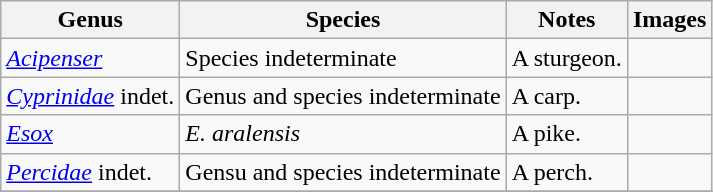<table class="wikitable">
<tr>
<th>Genus</th>
<th>Species</th>
<th>Notes</th>
<th>Images</th>
</tr>
<tr>
<td><em><a href='#'>Acipenser</a></em></td>
<td>Species indeterminate</td>
<td>A sturgeon.</td>
<td></td>
</tr>
<tr>
<td><em><a href='#'>Cyprinidae</a></em> indet.</td>
<td>Genus and species indeterminate</td>
<td>A carp.</td>
<td></td>
</tr>
<tr>
<td><em><a href='#'>Esox</a></em></td>
<td><em>E. aralensis</em></td>
<td>A pike.</td>
<td></td>
</tr>
<tr>
<td><em><a href='#'>Percidae</a></em> indet.</td>
<td>Gensu and species indeterminate</td>
<td>A perch.</td>
<td></td>
</tr>
<tr>
</tr>
</table>
